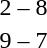<table style="text-align:center">
<tr>
<th width=200></th>
<th width=100></th>
<th width=200></th>
</tr>
<tr>
<td align=right></td>
<td>2 – 8</td>
<td align=left><strong></strong></td>
</tr>
<tr>
<td align=right><strong></strong></td>
<td>9 – 7</td>
<td align=left></td>
</tr>
</table>
